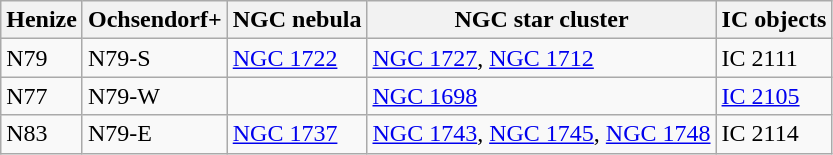<table class="wikitable">
<tr>
<th>Henize</th>
<th>Ochsendorf+</th>
<th>NGC nebula</th>
<th>NGC star cluster</th>
<th>IC objects</th>
</tr>
<tr>
<td>N79</td>
<td>N79-S</td>
<td><a href='#'>NGC 1722</a></td>
<td><a href='#'>NGC 1727</a>, <a href='#'>NGC 1712</a></td>
<td>IC 2111</td>
</tr>
<tr>
<td>N77</td>
<td>N79-W</td>
<td></td>
<td><a href='#'>NGC 1698</a></td>
<td><a href='#'>IC 2105</a></td>
</tr>
<tr>
<td>N83</td>
<td>N79-E</td>
<td><a href='#'>NGC 1737</a></td>
<td><a href='#'>NGC 1743</a>, <a href='#'>NGC 1745</a>, <a href='#'>NGC 1748</a></td>
<td>IC 2114</td>
</tr>
</table>
